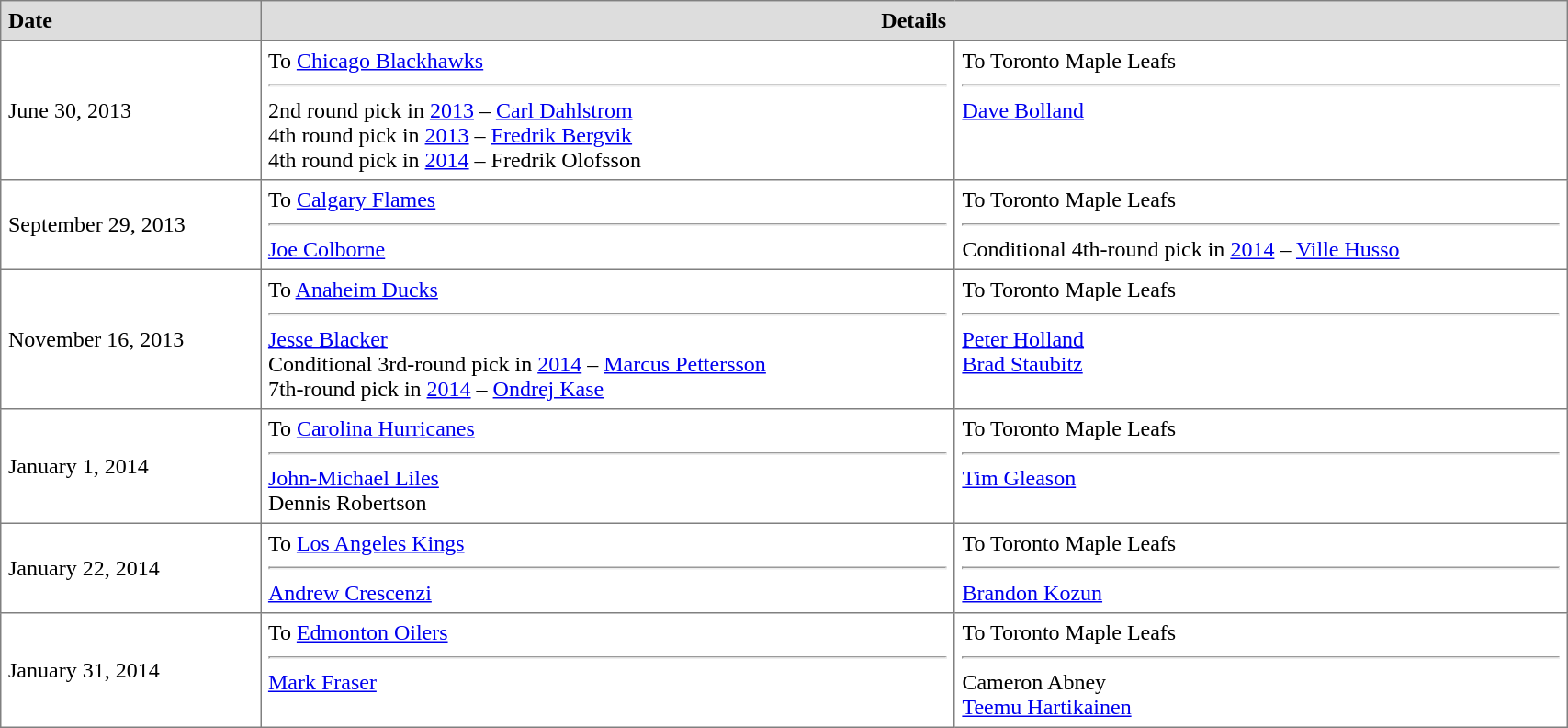<table border="1"  cellpadding="5" style="border-collapse:collapse; width:90%;">
<tr style="background:#ddd;">
<th style="text-align:left;">Date</th>
<th colspan="2" style="text-align:center;">Details</th>
</tr>
<tr>
<td>June 30, 2013<br> </td>
<td valign="top">To <a href='#'>Chicago Blackhawks</a><hr>2nd round pick in <a href='#'>2013</a> – <a href='#'>Carl Dahlstrom</a><br> 4th round pick in <a href='#'>2013</a> – <a href='#'>Fredrik Bergvik</a><br>4th round pick in <a href='#'>2014</a> – Fredrik Olofsson</td>
<td valign="top">To Toronto Maple Leafs<hr><a href='#'>Dave Bolland</a></td>
</tr>
<tr>
<td>September 29, 2013<br> </td>
<td valign="top">To <a href='#'>Calgary Flames</a><hr><a href='#'>Joe Colborne</a></td>
<td valign="top">To Toronto Maple Leafs<hr>Conditional 4th-round pick in <a href='#'>2014</a> – <a href='#'>Ville Husso</a></td>
</tr>
<tr>
<td>November 16, 2013<br> </td>
<td valign="top">To <a href='#'>Anaheim Ducks</a><hr><a href='#'>Jesse Blacker</a><br>Conditional 3rd-round pick in <a href='#'>2014</a> – <a href='#'>Marcus Pettersson</a><br>7th-round pick in <a href='#'>2014</a> – <a href='#'>Ondrej Kase</a></td>
<td valign="top">To Toronto Maple Leafs<hr><a href='#'>Peter Holland</a><br><a href='#'>Brad Staubitz</a></td>
</tr>
<tr>
<td>January 1, 2014<br> </td>
<td valign="top">To <a href='#'>Carolina Hurricanes</a><hr><a href='#'>John-Michael Liles</a><br>Dennis Robertson</td>
<td valign="top">To Toronto Maple Leafs<hr><a href='#'>Tim Gleason</a></td>
</tr>
<tr>
<td>January 22, 2014<br> </td>
<td valign="top">To <a href='#'>Los Angeles Kings</a><hr><a href='#'>Andrew Crescenzi</a></td>
<td valign="top">To Toronto Maple Leafs<hr><a href='#'>Brandon Kozun</a></td>
</tr>
<tr>
<td>January 31, 2014<br> </td>
<td valign="top">To <a href='#'>Edmonton Oilers</a><hr><a href='#'>Mark Fraser</a></td>
<td valign="top">To Toronto Maple Leafs<hr>Cameron Abney<br><a href='#'>Teemu Hartikainen</a></td>
</tr>
</table>
